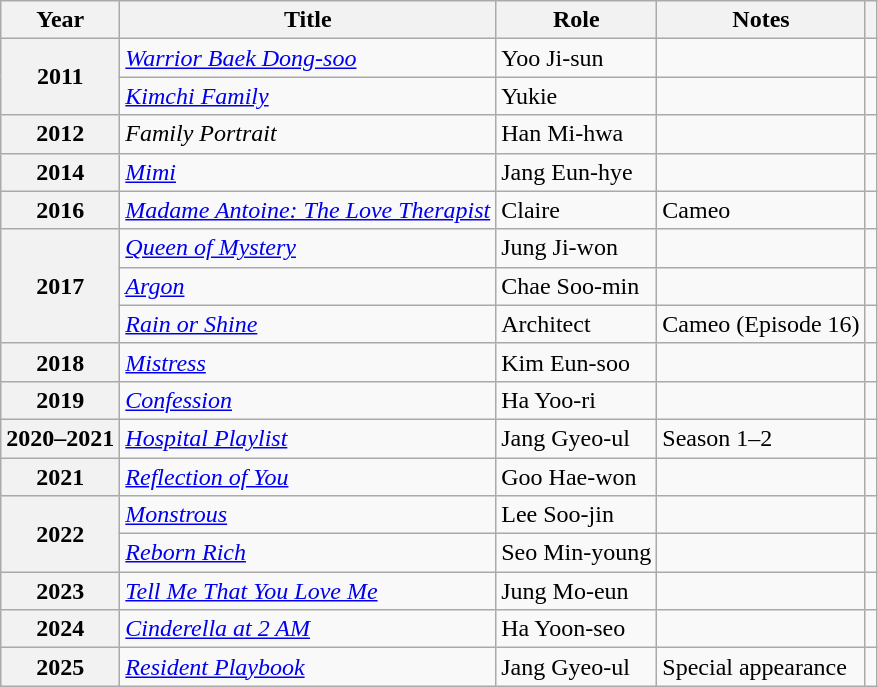<table class="wikitable sortable plainrowheaders">
<tr>
<th scope="col">Year</th>
<th scope="col">Title</th>
<th scope="col">Role</th>
<th scope="col">Notes</th>
<th scope="col" class="unsortable"></th>
</tr>
<tr>
<th scope="row" rowspan="2">2011</th>
<td><em><a href='#'>Warrior Baek Dong-soo</a></em></td>
<td>Yoo Ji-sun</td>
<td></td>
<td style="text-align:center"></td>
</tr>
<tr>
<td><em><a href='#'>Kimchi Family</a></em></td>
<td>Yukie</td>
<td></td>
<td style="text-align:center"></td>
</tr>
<tr>
<th scope="row">2012</th>
<td><em>Family Portrait</em></td>
<td>Han Mi-hwa</td>
<td></td>
<td style="text-align:center"></td>
</tr>
<tr>
<th scope="row">2014</th>
<td><em><a href='#'>Mimi</a></em></td>
<td>Jang Eun-hye</td>
<td></td>
<td style="text-align:center"></td>
</tr>
<tr>
<th scope="row">2016</th>
<td><em><a href='#'>Madame Antoine: The Love Therapist</a></em></td>
<td>Claire</td>
<td>Cameo</td>
<td style="text-align:center"></td>
</tr>
<tr>
<th scope="row" rowspan="3">2017</th>
<td><em><a href='#'>Queen of Mystery</a></em></td>
<td>Jung Ji-won</td>
<td></td>
<td style="text-align:center"></td>
</tr>
<tr>
<td><em><a href='#'>Argon</a></em></td>
<td>Chae Soo-min</td>
<td></td>
<td style="text-align:center"></td>
</tr>
<tr>
<td><em><a href='#'>Rain or Shine</a></em></td>
<td>Architect</td>
<td>Cameo (Episode 16)</td>
<td style="text-align:center"></td>
</tr>
<tr>
<th scope="row">2018</th>
<td><em><a href='#'>Mistress</a></em></td>
<td>Kim Eun-soo</td>
<td></td>
<td style="text-align:center"></td>
</tr>
<tr>
<th scope="row">2019</th>
<td><em><a href='#'>Confession</a></em></td>
<td>Ha Yoo-ri</td>
<td></td>
<td style="text-align:center"></td>
</tr>
<tr>
<th scope="row">2020–2021</th>
<td><em><a href='#'>Hospital Playlist</a></em></td>
<td>Jang Gyeo-ul</td>
<td>Season 1–2</td>
<td style="text-align:center"></td>
</tr>
<tr>
<th scope="row">2021</th>
<td><em><a href='#'>Reflection of You</a></em></td>
<td>Goo Hae-won</td>
<td></td>
<td style="text-align:center"></td>
</tr>
<tr>
<th scope="row" rowspan="2">2022</th>
<td><em><a href='#'>Monstrous</a></em></td>
<td>Lee Soo-jin</td>
<td></td>
<td style="text-align:center"></td>
</tr>
<tr>
<td><em><a href='#'>Reborn Rich</a></em></td>
<td>Seo Min-young</td>
<td></td>
<td style="text-align:center"></td>
</tr>
<tr>
<th scope="row">2023</th>
<td><em><a href='#'>Tell Me That You Love Me</a></em></td>
<td>Jung Mo-eun</td>
<td></td>
<td style="text-align:center"></td>
</tr>
<tr>
<th scope="row">2024</th>
<td><em><a href='#'>Cinderella at 2 AM</a></em></td>
<td>Ha Yoon-seo</td>
<td></td>
<td style="text-align:center"></td>
</tr>
<tr>
<th scope="row">2025</th>
<td><em><a href='#'>Resident Playbook</a></em></td>
<td>Jang Gyeo-ul</td>
<td>Special appearance</td>
<td style="text-align:center"></td>
</tr>
</table>
